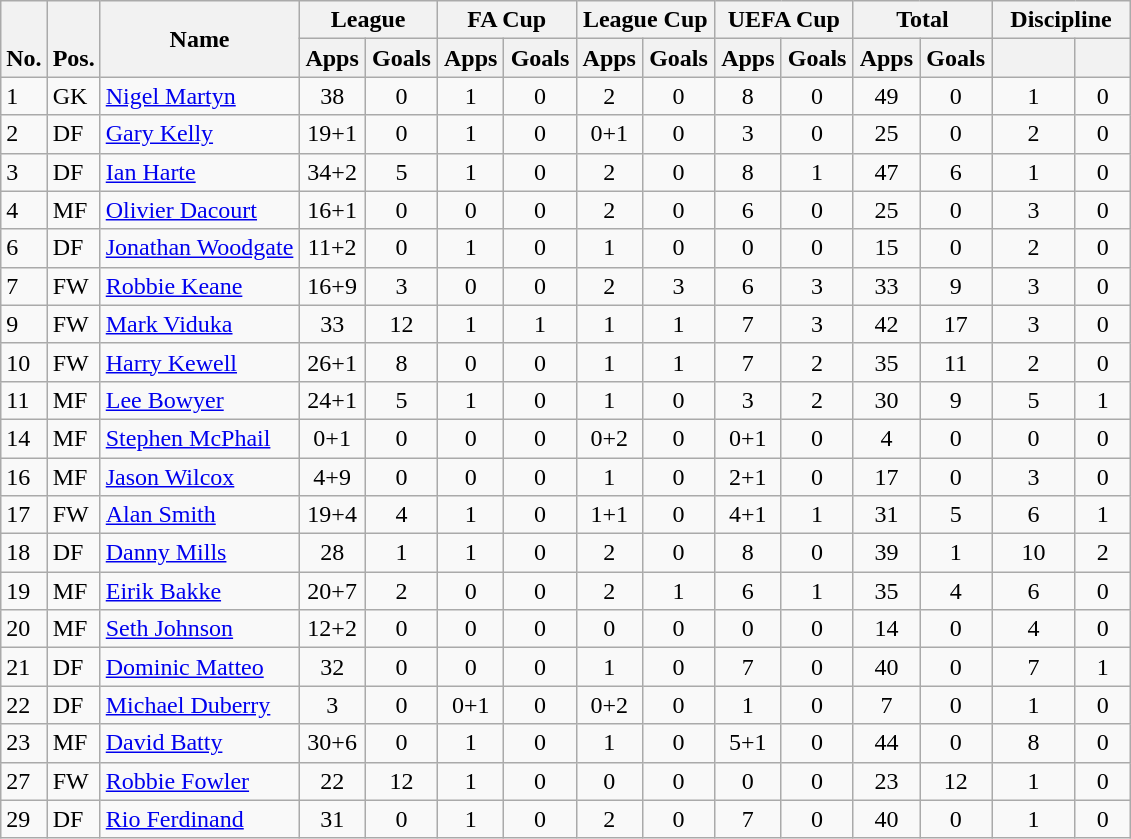<table class="wikitable" style="text-align:center">
<tr>
<th rowspan="2" valign="bottom">No.</th>
<th rowspan="2" valign="bottom">Pos.</th>
<th rowspan="2">Name</th>
<th colspan="2" width="85">League</th>
<th colspan="2" width="85">FA Cup</th>
<th colspan="2" width="85">League Cup</th>
<th colspan="2" width="85">UEFA Cup</th>
<th colspan="2" width="85">Total</th>
<th colspan="2" width="85">Discipline</th>
</tr>
<tr>
<th>Apps</th>
<th>Goals</th>
<th>Apps</th>
<th>Goals</th>
<th>Apps</th>
<th>Goals</th>
<th>Apps</th>
<th>Goals</th>
<th>Apps</th>
<th>Goals</th>
<th></th>
<th></th>
</tr>
<tr>
<td align="left">1</td>
<td align="left">GK</td>
<td align="left"> <a href='#'>Nigel Martyn</a></td>
<td>38</td>
<td>0</td>
<td>1</td>
<td>0</td>
<td>2</td>
<td>0</td>
<td>8</td>
<td>0</td>
<td>49</td>
<td>0</td>
<td>1</td>
<td>0</td>
</tr>
<tr>
<td align="left">2</td>
<td align="left">DF</td>
<td align="left"> <a href='#'>Gary Kelly</a></td>
<td>19+1</td>
<td>0</td>
<td>1</td>
<td>0</td>
<td>0+1</td>
<td>0</td>
<td>3</td>
<td>0</td>
<td>25</td>
<td>0</td>
<td>2</td>
<td>0</td>
</tr>
<tr>
<td align="left">3</td>
<td align="left">DF</td>
<td align="left"> <a href='#'>Ian Harte</a></td>
<td>34+2</td>
<td>5</td>
<td>1</td>
<td>0</td>
<td>2</td>
<td>0</td>
<td>8</td>
<td>1</td>
<td>47</td>
<td>6</td>
<td>1</td>
<td>0</td>
</tr>
<tr>
<td align="left">4</td>
<td align="left">MF</td>
<td align="left"> <a href='#'>Olivier Dacourt</a></td>
<td>16+1</td>
<td>0</td>
<td>0</td>
<td>0</td>
<td>2</td>
<td>0</td>
<td>6</td>
<td>0</td>
<td>25</td>
<td>0</td>
<td>3</td>
<td>0</td>
</tr>
<tr>
<td align="left">6</td>
<td align="left">DF</td>
<td align="left"> <a href='#'>Jonathan Woodgate</a></td>
<td>11+2</td>
<td>0</td>
<td>1</td>
<td>0</td>
<td>1</td>
<td>0</td>
<td>0</td>
<td>0</td>
<td>15</td>
<td>0</td>
<td>2</td>
<td>0</td>
</tr>
<tr>
<td align="left">7</td>
<td align="left">FW</td>
<td align="left"> <a href='#'>Robbie Keane</a></td>
<td>16+9</td>
<td>3</td>
<td>0</td>
<td>0</td>
<td>2</td>
<td>3</td>
<td>6</td>
<td>3</td>
<td>33</td>
<td>9</td>
<td>3</td>
<td>0</td>
</tr>
<tr>
<td align="left">9</td>
<td align="left">FW</td>
<td align="left"> <a href='#'>Mark Viduka</a></td>
<td>33</td>
<td>12</td>
<td>1</td>
<td>1</td>
<td>1</td>
<td>1</td>
<td>7</td>
<td>3</td>
<td>42</td>
<td>17</td>
<td>3</td>
<td>0</td>
</tr>
<tr>
<td align="left">10</td>
<td align="left">FW</td>
<td align="left"> <a href='#'>Harry Kewell</a></td>
<td>26+1</td>
<td>8</td>
<td>0</td>
<td>0</td>
<td>1</td>
<td>1</td>
<td>7</td>
<td>2</td>
<td>35</td>
<td>11</td>
<td>2</td>
<td>0</td>
</tr>
<tr>
<td align="left">11</td>
<td align="left">MF</td>
<td align="left"> <a href='#'>Lee Bowyer</a></td>
<td>24+1</td>
<td>5</td>
<td>1</td>
<td>0</td>
<td>1</td>
<td>0</td>
<td>3</td>
<td>2</td>
<td>30</td>
<td>9</td>
<td>5</td>
<td>1</td>
</tr>
<tr>
<td align="left">14</td>
<td align="left">MF</td>
<td align="left"> <a href='#'>Stephen McPhail</a></td>
<td>0+1</td>
<td>0</td>
<td>0</td>
<td>0</td>
<td>0+2</td>
<td>0</td>
<td>0+1</td>
<td>0</td>
<td>4</td>
<td>0</td>
<td>0</td>
<td>0</td>
</tr>
<tr>
<td align="left">16</td>
<td align="left">MF</td>
<td align="left"> <a href='#'>Jason Wilcox</a></td>
<td>4+9</td>
<td>0</td>
<td>0</td>
<td>0</td>
<td>1</td>
<td>0</td>
<td>2+1</td>
<td>0</td>
<td>17</td>
<td>0</td>
<td>3</td>
<td>0</td>
</tr>
<tr>
<td align="left">17</td>
<td align="left">FW</td>
<td align="left"> <a href='#'>Alan Smith</a></td>
<td>19+4</td>
<td>4</td>
<td>1</td>
<td>0</td>
<td>1+1</td>
<td>0</td>
<td>4+1</td>
<td>1</td>
<td>31</td>
<td>5</td>
<td>6</td>
<td>1</td>
</tr>
<tr>
<td align="left">18</td>
<td align="left">DF</td>
<td align="left"> <a href='#'>Danny Mills</a></td>
<td>28</td>
<td>1</td>
<td>1</td>
<td>0</td>
<td>2</td>
<td>0</td>
<td>8</td>
<td>0</td>
<td>39</td>
<td>1</td>
<td>10</td>
<td>2</td>
</tr>
<tr>
<td align="left">19</td>
<td align="left">MF</td>
<td align="left"> <a href='#'>Eirik Bakke</a></td>
<td>20+7</td>
<td>2</td>
<td>0</td>
<td>0</td>
<td>2</td>
<td>1</td>
<td>6</td>
<td>1</td>
<td>35</td>
<td>4</td>
<td>6</td>
<td>0</td>
</tr>
<tr>
<td align="left">20</td>
<td align="left">MF</td>
<td align="left"> <a href='#'>Seth Johnson</a></td>
<td>12+2</td>
<td>0</td>
<td>0</td>
<td>0</td>
<td>0</td>
<td>0</td>
<td>0</td>
<td>0</td>
<td>14</td>
<td>0</td>
<td>4</td>
<td>0</td>
</tr>
<tr>
<td align="left">21</td>
<td align="left">DF</td>
<td align="left"> <a href='#'>Dominic Matteo</a></td>
<td>32</td>
<td>0</td>
<td>0</td>
<td>0</td>
<td>1</td>
<td>0</td>
<td>7</td>
<td>0</td>
<td>40</td>
<td>0</td>
<td>7</td>
<td>1</td>
</tr>
<tr>
<td align="left">22</td>
<td align="left">DF</td>
<td align="left"> <a href='#'>Michael Duberry</a></td>
<td>3</td>
<td>0</td>
<td>0+1</td>
<td>0</td>
<td>0+2</td>
<td>0</td>
<td>1</td>
<td>0</td>
<td>7</td>
<td>0</td>
<td>1</td>
<td>0</td>
</tr>
<tr>
<td align="left">23</td>
<td align="left">MF</td>
<td align="left"> <a href='#'>David Batty</a></td>
<td>30+6</td>
<td>0</td>
<td>1</td>
<td>0</td>
<td>1</td>
<td>0</td>
<td>5+1</td>
<td>0</td>
<td>44</td>
<td>0</td>
<td>8</td>
<td>0</td>
</tr>
<tr>
<td align="left">27</td>
<td align="left">FW</td>
<td align="left"> <a href='#'>Robbie Fowler</a></td>
<td>22</td>
<td>12</td>
<td>1</td>
<td>0</td>
<td>0</td>
<td>0</td>
<td>0</td>
<td>0</td>
<td>23</td>
<td>12</td>
<td>1</td>
<td>0</td>
</tr>
<tr>
<td align="left">29</td>
<td align="left">DF</td>
<td align="left"> <a href='#'>Rio Ferdinand</a></td>
<td>31</td>
<td>0</td>
<td>1</td>
<td>0</td>
<td>2</td>
<td>0</td>
<td>7</td>
<td>0</td>
<td>40</td>
<td>0</td>
<td>1</td>
<td>0</td>
</tr>
</table>
